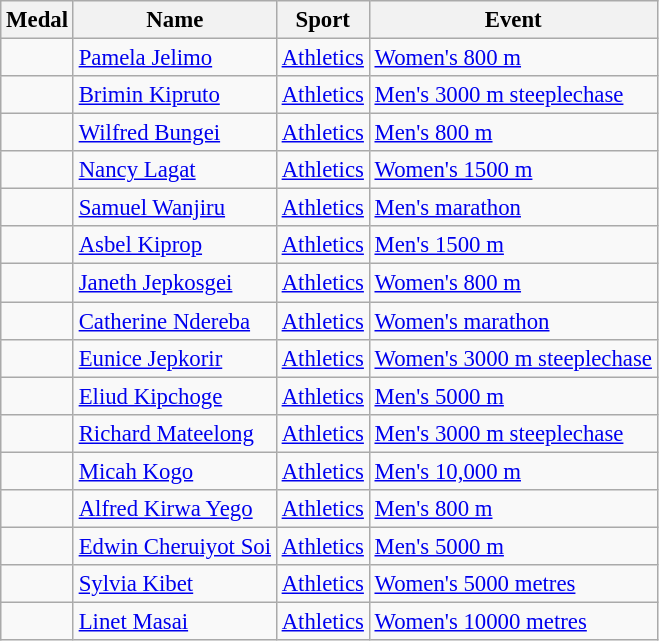<table class="wikitable sortable" style="font-size:95%">
<tr>
<th>Medal</th>
<th>Name</th>
<th>Sport</th>
<th>Event</th>
</tr>
<tr>
<td></td>
<td><a href='#'>Pamela Jelimo</a></td>
<td><a href='#'>Athletics</a></td>
<td><a href='#'>Women's 800 m</a></td>
</tr>
<tr>
<td></td>
<td><a href='#'>Brimin Kipruto</a></td>
<td><a href='#'>Athletics</a></td>
<td><a href='#'>Men's 3000 m steeplechase</a></td>
</tr>
<tr>
<td></td>
<td><a href='#'>Wilfred Bungei</a></td>
<td><a href='#'>Athletics</a></td>
<td><a href='#'>Men's 800 m</a></td>
</tr>
<tr>
<td></td>
<td><a href='#'>Nancy Lagat</a></td>
<td><a href='#'>Athletics</a></td>
<td><a href='#'>Women's 1500 m</a></td>
</tr>
<tr>
<td></td>
<td><a href='#'>Samuel Wanjiru</a></td>
<td><a href='#'>Athletics</a></td>
<td><a href='#'>Men's marathon</a></td>
</tr>
<tr>
<td></td>
<td><a href='#'>Asbel Kiprop</a></td>
<td><a href='#'>Athletics</a></td>
<td><a href='#'>Men's 1500 m</a></td>
</tr>
<tr>
<td></td>
<td><a href='#'>Janeth Jepkosgei</a></td>
<td><a href='#'>Athletics</a></td>
<td><a href='#'>Women's 800 m</a></td>
</tr>
<tr>
<td></td>
<td><a href='#'>Catherine Ndereba</a></td>
<td><a href='#'>Athletics</a></td>
<td><a href='#'>Women's marathon</a></td>
</tr>
<tr>
<td></td>
<td><a href='#'>Eunice Jepkorir</a></td>
<td><a href='#'>Athletics</a></td>
<td><a href='#'>Women's 3000 m steeplechase</a></td>
</tr>
<tr>
<td></td>
<td><a href='#'>Eliud Kipchoge</a></td>
<td><a href='#'>Athletics</a></td>
<td><a href='#'>Men's 5000 m</a></td>
</tr>
<tr>
<td></td>
<td><a href='#'>Richard Mateelong</a></td>
<td><a href='#'>Athletics</a></td>
<td><a href='#'>Men's 3000 m steeplechase</a></td>
</tr>
<tr>
<td></td>
<td><a href='#'>Micah Kogo</a></td>
<td><a href='#'>Athletics</a></td>
<td><a href='#'>Men's 10,000 m</a></td>
</tr>
<tr>
<td></td>
<td><a href='#'>Alfred Kirwa Yego</a></td>
<td><a href='#'>Athletics</a></td>
<td><a href='#'>Men's 800 m</a></td>
</tr>
<tr>
<td></td>
<td><a href='#'>Edwin Cheruiyot Soi</a></td>
<td><a href='#'>Athletics</a></td>
<td><a href='#'>Men's 5000 m</a></td>
</tr>
<tr>
<td></td>
<td><a href='#'>Sylvia Kibet</a></td>
<td><a href='#'>Athletics</a></td>
<td><a href='#'>Women's 5000 metres</a></td>
</tr>
<tr>
<td></td>
<td><a href='#'>Linet Masai</a></td>
<td><a href='#'>Athletics</a></td>
<td><a href='#'>Women's 10000 metres</a></td>
</tr>
</table>
